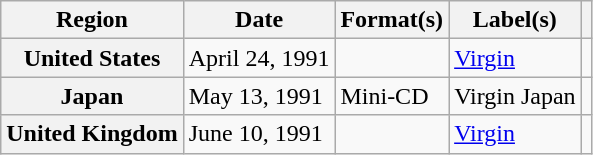<table class="wikitable plainrowheaders">
<tr>
<th scope="col">Region</th>
<th scope="col">Date</th>
<th scope="col">Format(s)</th>
<th scope="col">Label(s)</th>
<th scope="col"></th>
</tr>
<tr>
<th scope="row">United States</th>
<td>April 24, 1991</td>
<td></td>
<td><a href='#'>Virgin</a></td>
<td></td>
</tr>
<tr>
<th scope="row">Japan</th>
<td>May 13, 1991</td>
<td>Mini-CD</td>
<td>Virgin Japan</td>
<td></td>
</tr>
<tr>
<th scope="row">United Kingdom</th>
<td>June 10, 1991</td>
<td></td>
<td><a href='#'>Virgin</a></td>
<td></td>
</tr>
</table>
